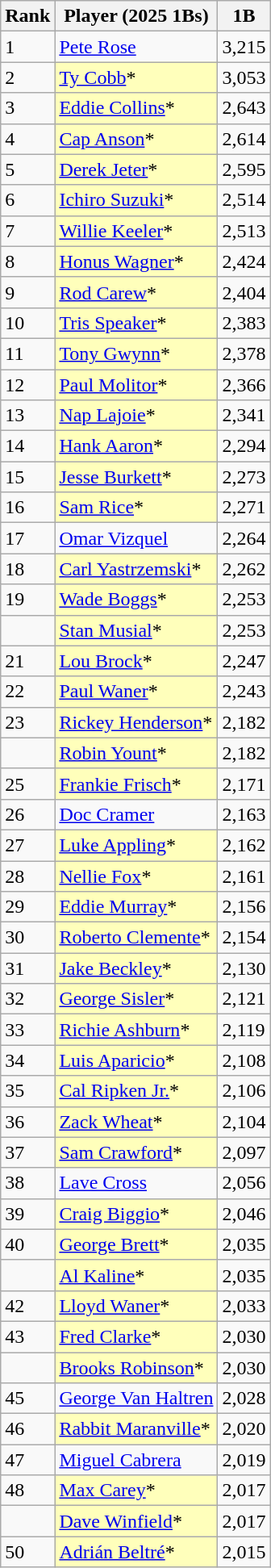<table class="wikitable" style="float:left;">
<tr style="white-space:nowrap;">
<th>Rank</th>
<th>Player (2025 1Bs)</th>
<th>1B</th>
</tr>
<tr>
<td>1</td>
<td><a href='#'>Pete Rose</a></td>
<td>3,215</td>
</tr>
<tr>
<td>2</td>
<td style="background:#ffffbb;"><a href='#'>Ty Cobb</a>*</td>
<td>3,053</td>
</tr>
<tr>
<td>3</td>
<td style="background:#ffffbb;"><a href='#'>Eddie Collins</a>*</td>
<td>2,643</td>
</tr>
<tr>
<td>4</td>
<td style="background:#ffffbb;"><a href='#'>Cap Anson</a>*</td>
<td>2,614</td>
</tr>
<tr>
<td>5</td>
<td style="background:#ffffbb;"><a href='#'>Derek Jeter</a>*</td>
<td>2,595</td>
</tr>
<tr>
<td>6</td>
<td style="background:#ffffbb;"><a href='#'>Ichiro Suzuki</a>*</td>
<td>2,514</td>
</tr>
<tr>
<td>7</td>
<td style="background:#ffffbb;"><a href='#'>Willie Keeler</a>*</td>
<td>2,513</td>
</tr>
<tr>
<td>8</td>
<td style="background:#ffffbb;"><a href='#'>Honus Wagner</a>*</td>
<td>2,424</td>
</tr>
<tr>
<td>9</td>
<td style="background:#ffffbb;"><a href='#'>Rod Carew</a>*</td>
<td>2,404</td>
</tr>
<tr>
<td>10</td>
<td style="background:#ffffbb;"><a href='#'>Tris Speaker</a>*</td>
<td>2,383</td>
</tr>
<tr>
<td>11</td>
<td style="background:#ffffbb;"><a href='#'>Tony Gwynn</a>*</td>
<td>2,378</td>
</tr>
<tr>
<td>12</td>
<td style="background:#ffffbb;"><a href='#'>Paul Molitor</a>*</td>
<td>2,366</td>
</tr>
<tr>
<td>13</td>
<td style="background:#ffffbb;"><a href='#'>Nap Lajoie</a>*</td>
<td>2,341</td>
</tr>
<tr>
<td>14</td>
<td style="background:#ffffbb;"><a href='#'>Hank Aaron</a>*</td>
<td>2,294</td>
</tr>
<tr>
<td>15</td>
<td style="background:#ffffbb;"><a href='#'>Jesse Burkett</a>*</td>
<td>2,273</td>
</tr>
<tr>
<td>16</td>
<td style="background:#ffffbb;"><a href='#'>Sam Rice</a>*</td>
<td>2,271</td>
</tr>
<tr>
<td>17</td>
<td><a href='#'>Omar Vizquel</a></td>
<td>2,264</td>
</tr>
<tr>
<td>18</td>
<td style="background:#ffffbb;"><a href='#'>Carl Yastrzemski</a>*</td>
<td>2,262</td>
</tr>
<tr>
<td>19</td>
<td style="background:#ffffbb;"><a href='#'>Wade Boggs</a>*</td>
<td>2,253</td>
</tr>
<tr>
<td></td>
<td style="background:#ffffbb;"><a href='#'>Stan Musial</a>*</td>
<td>2,253</td>
</tr>
<tr>
<td>21</td>
<td style="background:#ffffbb;"><a href='#'>Lou Brock</a>*</td>
<td>2,247</td>
</tr>
<tr>
<td>22</td>
<td style="background:#ffffbb;"><a href='#'>Paul Waner</a>*</td>
<td>2,243</td>
</tr>
<tr>
<td>23</td>
<td style="background:#ffffbb;"><a href='#'>Rickey Henderson</a>*</td>
<td>2,182</td>
</tr>
<tr>
<td></td>
<td style="background:#ffffbb;"><a href='#'>Robin Yount</a>*</td>
<td>2,182</td>
</tr>
<tr>
<td>25</td>
<td style="background:#ffffbb;"><a href='#'>Frankie Frisch</a>*</td>
<td>2,171</td>
</tr>
<tr>
<td>26</td>
<td><a href='#'>Doc Cramer</a></td>
<td>2,163</td>
</tr>
<tr>
<td>27</td>
<td style="background:#ffffbb;"><a href='#'>Luke Appling</a>*</td>
<td>2,162</td>
</tr>
<tr>
<td>28</td>
<td style="background:#ffffbb;"><a href='#'>Nellie Fox</a>*</td>
<td>2,161</td>
</tr>
<tr>
<td>29</td>
<td style="background:#ffffbb;"><a href='#'>Eddie Murray</a>*</td>
<td>2,156</td>
</tr>
<tr>
<td>30</td>
<td style="background:#ffffbb;"><a href='#'>Roberto Clemente</a>*</td>
<td>2,154</td>
</tr>
<tr>
<td>31</td>
<td style="background:#ffffbb;"><a href='#'>Jake Beckley</a>*</td>
<td>2,130</td>
</tr>
<tr>
<td>32</td>
<td style="background:#ffffbb;"><a href='#'>George Sisler</a>*</td>
<td>2,121</td>
</tr>
<tr>
<td>33</td>
<td style="background:#ffffbb;"><a href='#'>Richie Ashburn</a>*</td>
<td>2,119</td>
</tr>
<tr>
<td>34</td>
<td style="background:#ffffbb;"><a href='#'>Luis Aparicio</a>*</td>
<td>2,108</td>
</tr>
<tr>
<td>35</td>
<td style="background:#ffffbb;"><a href='#'>Cal Ripken Jr.</a>*</td>
<td>2,106</td>
</tr>
<tr>
<td>36</td>
<td style="background:#ffffbb;"><a href='#'>Zack Wheat</a>*</td>
<td>2,104</td>
</tr>
<tr>
<td>37</td>
<td style="background:#ffffbb;"><a href='#'>Sam Crawford</a>*</td>
<td>2,097</td>
</tr>
<tr>
<td>38</td>
<td><a href='#'>Lave Cross</a></td>
<td>2,056</td>
</tr>
<tr>
<td>39</td>
<td style="background:#ffffbb;"><a href='#'>Craig Biggio</a>*</td>
<td>2,046</td>
</tr>
<tr>
<td>40</td>
<td style="background:#ffffbb;"><a href='#'>George Brett</a>*</td>
<td>2,035</td>
</tr>
<tr>
<td></td>
<td style="background:#ffffbb;"><a href='#'>Al Kaline</a>*</td>
<td>2,035</td>
</tr>
<tr>
<td>42</td>
<td style="background:#ffffbb;"><a href='#'>Lloyd Waner</a>*</td>
<td>2,033</td>
</tr>
<tr>
<td>43</td>
<td style="background:#ffffbb;"><a href='#'>Fred Clarke</a>*</td>
<td>2,030</td>
</tr>
<tr>
<td></td>
<td style="background:#ffffbb;"><a href='#'>Brooks Robinson</a>*</td>
<td>2,030</td>
</tr>
<tr>
<td>45</td>
<td><a href='#'>George Van Haltren</a></td>
<td>2,028</td>
</tr>
<tr>
<td>46</td>
<td style="background:#ffffbb;"><a href='#'>Rabbit Maranville</a>*</td>
<td>2,020</td>
</tr>
<tr>
<td>47</td>
<td><a href='#'>Miguel Cabrera</a></td>
<td>2,019</td>
</tr>
<tr>
<td>48</td>
<td style="background:#ffffbb;"><a href='#'>Max Carey</a>*</td>
<td>2,017</td>
</tr>
<tr>
<td></td>
<td style="background:#ffffbb;"><a href='#'>Dave Winfield</a>*</td>
<td>2,017</td>
</tr>
<tr>
<td>50</td>
<td style="background:#ffffbb;"><a href='#'>Adrián Beltré</a>*</td>
<td>2,015</td>
</tr>
</table>
